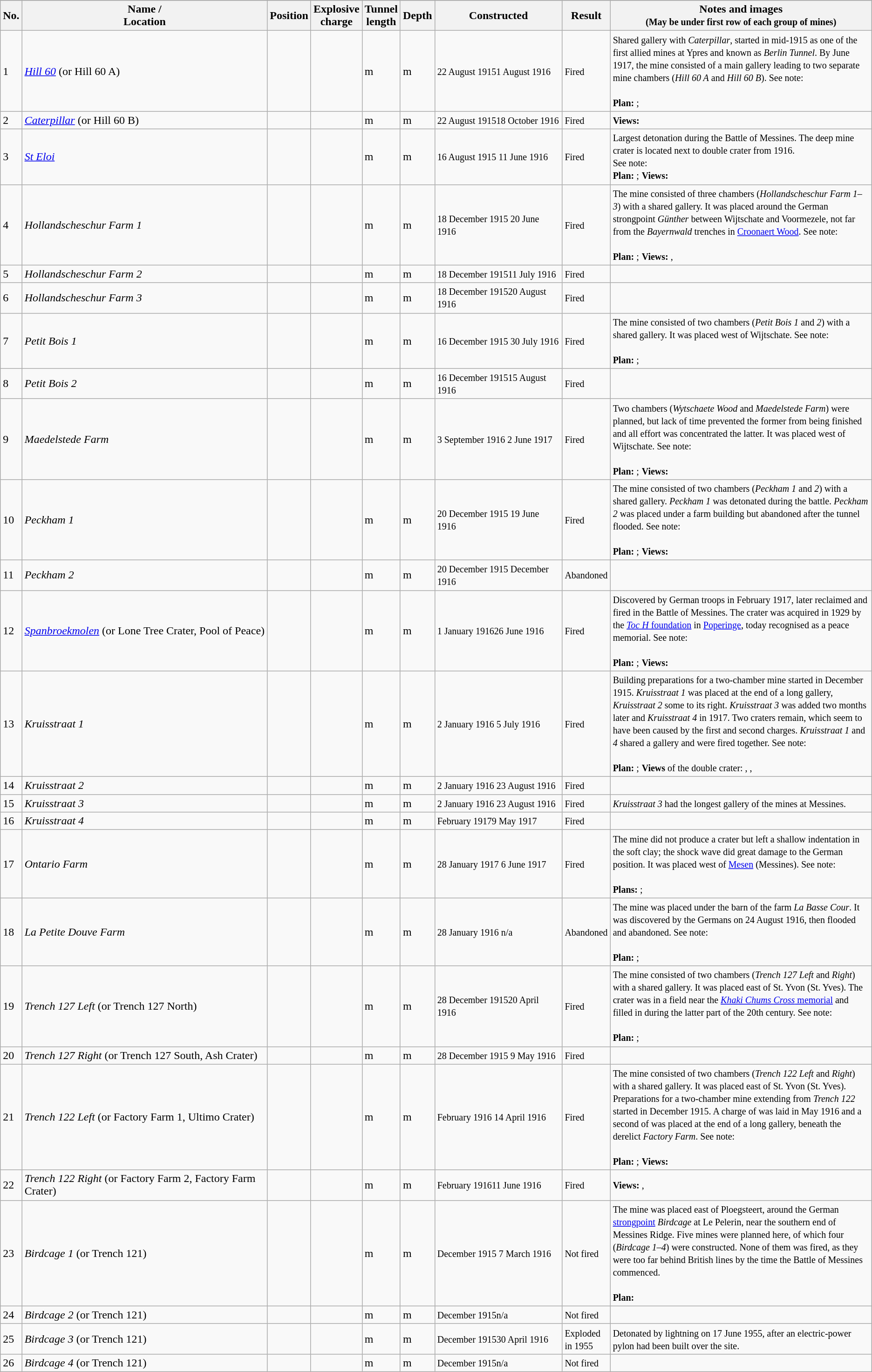<table class="wikitable sortable">
<tr>
</tr>
<tr>
<th>No.</th>
<th>Name / <br> Location</th>
<th>Position</th>
<th>Explosive<br> charge</th>
<th>Tunnel<br>length</th>
<th>Depth</th>
<th>Constructed</th>
<th>Result</th>
<th style="width:30%; align=left">Notes and images<br><small>(May be under first row of each group of mines)</small></th>
</tr>
<tr>
<td>1</td>
<td><em><a href='#'>Hill 60</a></em> (or Hill 60 A)</td>
<td align="left"></td>
<td></td>
<td align="left"> m</td>
<td align="left"> m</td>
<td align="left"><small>22 August 19151 August 1916</small></td>
<td align="left"><small>Fired</small></td>
<td align="left"><small>Shared gallery with <em>Caterpillar</em>, started in mid-1915 as one of the first allied mines at Ypres and known as <em>Berlin Tunnel</em>. By June 1917, the mine consisted of a main gallery leading to two separate mine chambers (<em>Hill 60 A</em> and <em>Hill 60 B</em>). See note:</small><br><br>
<small><strong>Plan:</strong> ;</small></td>
</tr>
<tr>
<td>2</td>
<td><em><a href='#'>Caterpillar</a></em> (or Hill 60 B)</td>
<td align="left"></td>
<td></td>
<td align="left"> m</td>
<td align="left"> m</td>
<td align="left"><small>22 August 191518 October 1916</small></td>
<td align="left"><small> Fired</small></td>
<td align="left"><small><strong>Views:</strong> </small></td>
</tr>
<tr>
<td>3</td>
<td><em><a href='#'>St Eloi</a></em></td>
<td align="left"></td>
<td></td>
<td align="left"> m</td>
<td align="left"> m</td>
<td align="left"><small>16 August 1915 11 June 1916 </small></td>
<td align="left"><small> Fired</small></td>
<td align="left"><small>Largest detonation during the Battle of Messines. The deep mine crater is located next to double crater from 1916.</small><br><small>See note:</small>
<br>
<small><strong>Plan:</strong> ;</small>
<small><strong>Views:</strong> </small></td>
</tr>
<tr>
<td>4</td>
<td><em> Hollandscheschur Farm 1</em></td>
<td align="left"></td>
<td></td>
<td align="left"> m</td>
<td align="left"> m</td>
<td align="left"><small>18 December 1915 20 June 1916</small></td>
<td align="left"><small> Fired</small></td>
<td align="left"><small>The mine consisted of three chambers (<em>Hollandscheschur Farm 1–3</em>) with a shared gallery. It was placed around the German strongpoint <em>Günther</em> between Wijtschate and Voormezele, not far from the <em>Bayernwald</em> trenches in <a href='#'>Croonaert Wood</a>. See note:</small><br><br>
<small><strong>Plan:</strong> ;</small>
<small><strong>Views:</strong> , </small></td>
</tr>
<tr>
<td>5</td>
<td><em> Hollandscheschur Farm 2</em></td>
<td align="left"></td>
<td></td>
<td align="left"> m</td>
<td align="left"> m</td>
<td align="left"><small>18 December 191511 July 1916</small></td>
<td align="left"><small> Fired</small></td>
<td align="left"><small></small></td>
</tr>
<tr>
<td>6</td>
<td><em> Hollandscheschur Farm 3</em></td>
<td align="left"></td>
<td></td>
<td align="left"> m</td>
<td align="left"> m</td>
<td align="left"><small>18 December 191520 August 1916</small></td>
<td align="left"><small> Fired</small></td>
</tr>
<tr>
<td>7</td>
<td><em> Petit Bois 1</em></td>
<td align="left"></td>
<td></td>
<td align="left"> m</td>
<td align="left"> m</td>
<td align="left"><small>16 December 1915 30 July 1916</small></td>
<td align="left"><small> Fired</small></td>
<td align="left"><small>The mine consisted of two chambers (<em>Petit Bois 1</em> and <em>2</em>) with a shared gallery. It was placed west of Wijtschate. See note:</small><br><br>
<small><strong>Plan:</strong> ;</small></td>
</tr>
<tr>
<td>8</td>
<td><em>Petit Bois 2</em></td>
<td align="left"></td>
<td></td>
<td align="left"> m</td>
<td align="left"> m</td>
<td align="left"><small>16 December 191515 August 1916 </small></td>
<td align="left"><small> Fired</small></td>
<td align="left"><small></small></td>
</tr>
<tr>
<td>9</td>
<td><em>Maedelstede Farm</em></td>
<td align="left"></td>
<td></td>
<td align="left"> m</td>
<td align="left"> m</td>
<td align="left"><small>3 September 1916 2 June 1917 </small></td>
<td align="left"><small> Fired</small></td>
<td align="left"><small>Two chambers (<em>Wytschaete Wood</em> and <em>Maedelstede Farm</em>) were planned, but lack of time prevented the former from being finished and all effort was concentrated the latter. It was placed west of Wijtschate. See note:</small><br><br>
<small><strong>Plan:</strong> ;</small>
<small><strong>Views:</strong>  </small></td>
</tr>
<tr>
<td>10</td>
<td><em> Peckham 1</em></td>
<td align="left"></td>
<td></td>
<td align="left"> m</td>
<td align="left"> m</td>
<td align="left"><small>20 December 1915 19 June 1916</small></td>
<td align="left"><small> Fired</small></td>
<td align="left"><small>The mine consisted of two chambers (<em>Peckham 1</em> and <em>2</em>) with a shared gallery. <em>Peckham 1</em> was detonated during the battle. <em>Peckham 2</em> was placed under a farm building but abandoned after the tunnel flooded. See note:</small><br><br>
<small><strong>Plan:</strong> ;</small>
<small><strong>Views:</strong> </small></td>
</tr>
<tr>
<td>11</td>
<td><em> Peckham 2</em></td>
<td align="left"></td>
<td></td>
<td align="left"> m</td>
<td align="left"> m</td>
<td align="left"><small>20 December 1915 December 1916</small></td>
<td align="left"><small> Abandoned</small></td>
<td align="left"><small></small></td>
</tr>
<tr>
<td>12</td>
<td><em> <a href='#'>Spanbroekmolen</a></em> (or Lone Tree Crater, Pool of Peace)</td>
<td align="left"></td>
<td></td>
<td align="left"> m</td>
<td align="left"> m</td>
<td align="left"><small>1 January 191626 June 1916 </small></td>
<td align="left"><small> Fired</small></td>
<td align="left"><small>Discovered by German troops in February 1917, later reclaimed and fired in the Battle of Messines. The crater was acquired in 1929 by the <a href='#'><em>Toc H</em> foundation</a> in <a href='#'>Poperinge</a>, today recognised as a peace memorial. See note:</small><br><br>
<small><strong>Plan:</strong> ;</small>
<small><strong>Views:</strong> <br></small></td>
</tr>
<tr>
<td>13</td>
<td><em> Kruisstraat 1</em></td>
<td align="left"></td>
<td></td>
<td align="left"> m</td>
<td align="left"> m</td>
<td align="left"><small>2 January 1916 5 July 1916 </small></td>
<td align="left"><small> Fired</small></td>
<td align="left"><small>Building preparations for a two-chamber mine started in December 1915. <em>Kruisstraat 1</em> was placed at the end of a  long gallery, <em>Kruisstraat 2</em> some  to its right. <em>Kruisstraat 3</em> was added two months later and <em>Kruisstraat 4</em> in 1917. Two craters remain, which seem to have been caused by the first and second charges. <em>Kruisstraat 1</em> and <em>4</em> shared a gallery and were fired together. See note:</small><br><br>
<small><strong>Plan:</strong> ;</small>
<small><strong>Views</strong> of the double crater:  , , </small></td>
</tr>
<tr>
<td>14</td>
<td><em> Kruisstraat 2</em></td>
<td align="left"></td>
<td></td>
<td align="left"> m</td>
<td align="left"> m</td>
<td align="left"><small>2 January 1916 23 August 1916</small></td>
<td align="left"><small> Fired</small></td>
<td align="left"><small></small></td>
</tr>
<tr>
<td>15</td>
<td><em>Kruisstraat 3</em></td>
<td align="left"></td>
<td></td>
<td align="left"> m</td>
<td align="left"> m</td>
<td align="left"><small>2 January 1916 23 August 1916</small></td>
<td align="left"><small> Fired</small></td>
<td align="left"><small><em>Kruisstraat 3</em> had the longest gallery of the mines at Messines.</small></td>
</tr>
<tr>
<td>16</td>
<td><em> Kruisstraat 4</em></td>
<td align="left"></td>
<td></td>
<td align="left"> m</td>
<td align="left"> m</td>
<td align="left"><small>February 19179 May 1917</small></td>
<td align="left"><small> Fired</small></td>
<td align="left"><small></small></td>
</tr>
<tr>
<td>17</td>
<td><em>Ontario Farm </em></td>
<td align="left"></td>
<td></td>
<td align="left"> m</td>
<td align="left"> m</td>
<td align="left"><small>28 January 1917 6 June 1917 </small></td>
<td align="left"><small> Fired</small></td>
<td align="left"><small>The mine did not produce a crater but left a shallow indentation in the soft clay; the shock wave did great damage to the German position. It was placed west of <a href='#'>Mesen</a> (Messines). See note:</small><br><br>
<small><strong>Plans:</strong>  ;</small></td>
</tr>
<tr>
<td>18</td>
<td><em>La Petite Douve Farm</em></td>
<td align="left"></td>
<td></td>
<td align="left"> m</td>
<td align="left"> m</td>
<td align="left"><small>28 January 1916 n/a</small></td>
<td align="left"><small> Abandoned </small></td>
<td align="left"><small>The mine was placed under the barn of the farm <em>La Basse Cour</em>. It was discovered by the Germans on 24 August 1916, then flooded and abandoned. See note:</small><br><br>
<small><strong>Plan:</strong> ;</small></td>
</tr>
<tr>
<td>19</td>
<td><em>Trench 127 Left</em> (or Trench 127 North)</td>
<td align="left"></td>
<td></td>
<td align="left"> m</td>
<td align="left"> m</td>
<td align="left"><small>28 December 191520 April 1916 </small></td>
<td align="left"><small> Fired</small></td>
<td align="left"><small>The mine consisted of two chambers (<em>Trench 127 Left</em> and <em>Right</em>) with a shared gallery. It was placed east of St. Yvon (St. Yves). The crater was in a field near the <a href='#'><em>Khaki Chums Cross</em> memorial</a> and filled in during the latter part of the 20th century. See note:</small><br><br>
<small><strong>Plan:</strong> ;</small></td>
</tr>
<tr>
<td>20</td>
<td><em>Trench 127 Right</em> (or Trench 127 South, Ash Crater)</td>
<td align="left"></td>
<td></td>
<td align="left"> m</td>
<td align="left"> m</td>
<td align="left"><small>28 December 1915 9 May 1916 </small></td>
<td align="left"><small> Fired</small></td>
<td align="left"><small></small></td>
</tr>
<tr>
<td>21</td>
<td><em>Trench 122 Left</em> (or Factory Farm 1, Ultimo Crater)</td>
<td align="left"></td>
<td></td>
<td align="left"> m</td>
<td align="left"> m</td>
<td align="left"><small>February 1916 14 April 1916 </small></td>
<td align="left"><small> Fired</small></td>
<td align="left"><small>The mine consisted of two chambers (<em>Trench 122 Left</em> and <em>Right</em>) with a shared gallery. It was placed east of St. Yvon (St. Yves). Preparations for a two-chamber mine extending from <em>Trench 122</em> started in December 1915. A charge of  was laid in May 1916 and a second of  was placed at the end of a  long gallery, beneath the derelict <em>Factory Farm</em>. See note:</small><br><br>
<small><strong>Plan:</strong> ;</small>
<small><strong>Views:</strong> </small></td>
</tr>
<tr>
<td>22</td>
<td><em>Trench 122 Right</em> (or Factory Farm 2, Factory Farm Crater)</td>
<td align="left"></td>
<td></td>
<td align="left"> m</td>
<td align="left"> m</td>
<td align="left"><small>February 191611 June 1916 </small></td>
<td align="left"><small> Fired</small></td>
<td align="left"><small><strong>Views:</strong> , </small></td>
</tr>
<tr>
<td>23</td>
<td><em>Birdcage 1</em> (or Trench 121)</td>
<td align="left"></td>
<td></td>
<td align="left"> m</td>
<td align="left"> m</td>
<td align="left"><small> December 1915 7 March 1916 </small></td>
<td align="left"><small>Not fired</small></td>
<td align="left"><small>The mine was placed east of Ploegsteert, around the German <a href='#'>strongpoint</a> <em>Birdcage</em> at Le Pelerin, near the southern end of Messines Ridge. Five mines were planned here, of which four (<em>Birdcage 1–4</em>) were constructed. None of them was fired, as they were too far behind British lines by the time the Battle of Messines commenced.</small><br><br>
<small><strong>Plan:</strong> </small></td>
</tr>
<tr>
<td>24</td>
<td><em>Birdcage 2</em> (or Trench 121)</td>
<td align="left"></td>
<td></td>
<td align="left"> m</td>
<td align="left"> m</td>
<td align="left"><small> December 1915n/a</small></td>
<td align="left"><small>Not fired</small></td>
<td align="left"><small></small></td>
</tr>
<tr>
<td>25</td>
<td><em> Birdcage 3</em> (or Trench 121)</td>
<td align="left"></td>
<td></td>
<td align="left"> m</td>
<td align="left"> m</td>
<td align="left"><small> December 191530 April 1916 </small></td>
<td align="left"><small>Exploded<br>in 1955</small></td>
<td align="left"><small>Detonated by lightning on 17 June 1955, after an electric-power pylon had been built over the site.</small></td>
</tr>
<tr>
<td>26</td>
<td><em> Birdcage 4</em> (or Trench 121)</td>
<td align="left"></td>
<td></td>
<td align="left"> m</td>
<td align="left"> m</td>
<td align="left"><small> December 1915n/a</small></td>
<td align="left"><small>Not fired</small></td>
<td align="left"><small></small></td>
</tr>
</table>
